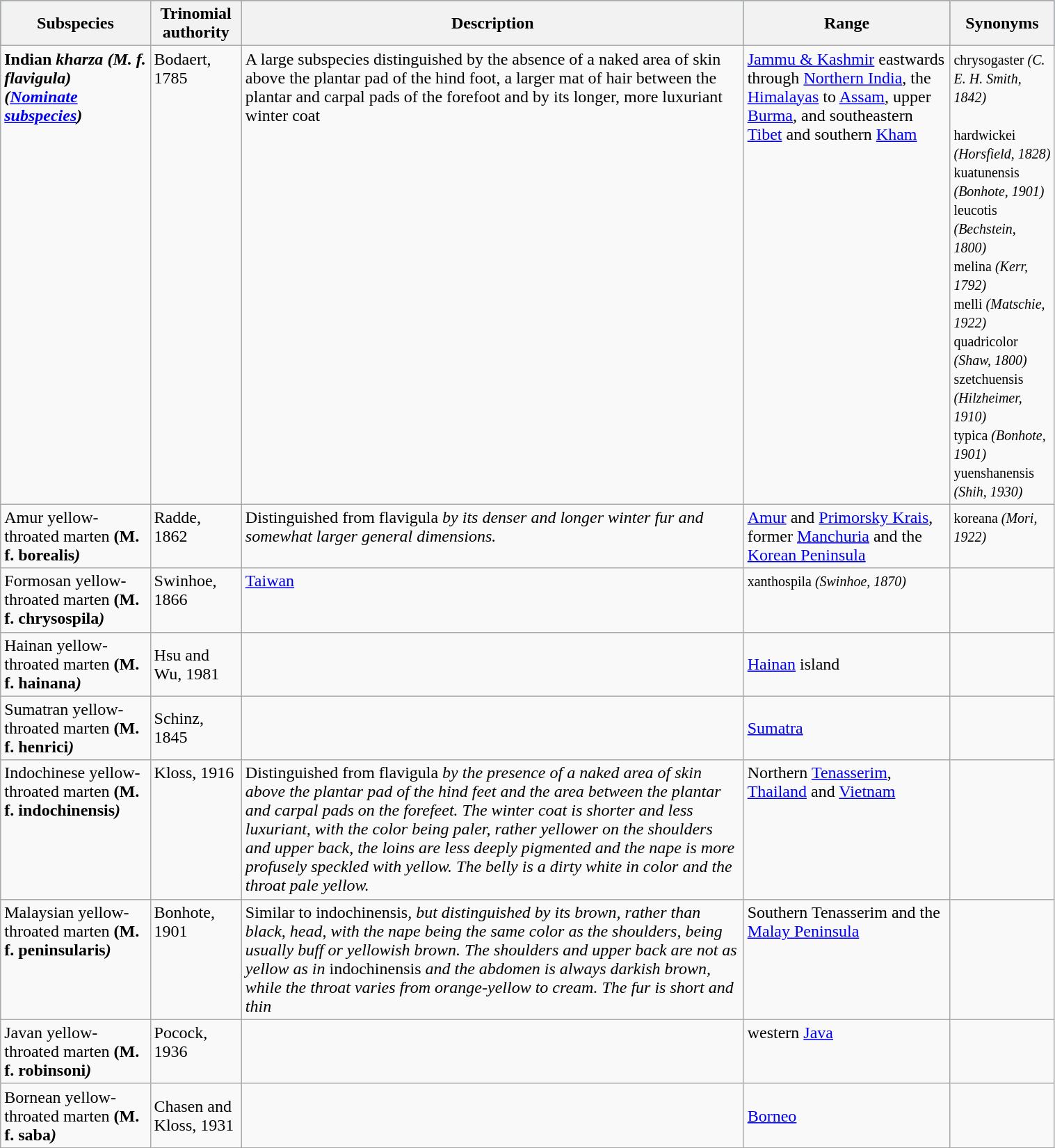<table class="wikitable collapsible collapsed" width=80% font=90%>
<tr style="background: #115a6c">
<th>Subspecies</th>
<th>Trinomial authority</th>
<th>Description</th>
<th>Range</th>
<th>Synonyms</th>
</tr>
<tr style="vertical-align: top;">
<td><strong>Indian <em>kharza<strong><em> (</em>M. f. flavigula<em>)<br>(<a href='#'>Nominate subspecies</a>)
</td>
<td>Bodaert, 1785</td>
<td>A large subspecies distinguished by the absence of a naked area of skin above the plantar pad of the hind foot, a larger mat of hair between the plantar and carpal pads of the forefoot and by its longer, more luxuriant winter coat</td>
<td><a href='#'>Jammu & Kashmir</a> eastwards through <a href='#'>Northern India</a>, the <a href='#'>Himalayas</a> to <a href='#'>Assam</a>, upper <a href='#'>Burma</a>, and southeastern <a href='#'>Tibet</a> and southern <a href='#'>Kham</a></td>
<td><small></em>chrysogaster<em> (C. E. H. Smith, 1842)</small><br><br><small></em>hardwickei<em> (Horsfield, 1828)</small><br>
<small></em>kuatunensis<em> (Bonhote, 1901)</small><br>
<small></em>leucotis<em> (Bechstein, 1800)</small><br>
<small></em>melina<em> (Kerr, 1792)</small><br>
<small></em>melli<em> (Matschie, 1922)</small><br>
<small></em>quadricolor<em> (Shaw, 1800)</small><br>
<small></em>szetchuensis<em> (Hilzheimer, 1910)</small><br>
<small></em>typica<em> (Bonhote, 1901)</small><br>
<small></em>yuenshanensis<em> (Shih, 1930)</small></td>
</tr>
<tr style="vertical-align: top;">
<td></strong>Amur yellow-throated marten<strong> (</em>M. f. borealis<em>)</td>
<td>Radde, 1862</td>
<td>Distinguished from </em>flavigula<em> by its denser and longer winter fur and somewhat larger general dimensions.</td>
<td><a href='#'>Amur</a> and <a href='#'>Primorsky Krais</a>, former <a href='#'>Manchuria</a> and the <a href='#'>Korean Peninsula</a></td>
<td><small></em>koreana<em> (Mori, 1922)</small></td>
</tr>
<tr style="vertical-align: top;">
<td></strong>Formosan yellow-throated marten<strong> (</em>M. f. chrysospila<em>)<br></td>
<td>Swinhoe, 1866</td>
<td><a href='#'>Taiwan</a></td>
<td><small></em>xanthospila<em> (Swinhoe, 1870)</small></td>
</tr>
<tr --->
<td></strong>Hainan yellow-throated marten<strong> (</em>M. f. hainana<em>)</td>
<td>Hsu and Wu, 1981</td>
<td></td>
<td><a href='#'>Hainan</a> island</td>
<td></td>
</tr>
<tr --->
<td></strong>Sumatran yellow-throated marten<strong> (</em>M. f. henrici<em>)</td>
<td>Schinz, 1845</td>
<td></td>
<td><a href='#'>Sumatra</a></td>
<td></td>
</tr>
<tr style="vertical-align: top;">
<td></strong>Indochinese yellow-throated marten<strong> (</em>M. f. indochinensis<em>)<br></td>
<td>Kloss, 1916</td>
<td>Distinguished from </em>flavigula<em> by the presence of a naked area of skin above the plantar pad of the hind feet and the area between the plantar and carpal pads on the forefeet. The winter coat is shorter and less luxuriant, with the color being paler, rather yellower on the shoulders and upper back, the loins are less deeply pigmented and the nape is more profusely speckled with yellow. The belly is a dirty white in color and the throat pale yellow.</td>
<td>Northern <a href='#'>Tenasserim</a>, <a href='#'>Thailand</a> and <a href='#'>Vietnam</a></td>
<td></td>
</tr>
<tr style="vertical-align: top;">
<td></strong>Malaysian yellow-throated marten<strong> (</em>M. f. peninsularis<em>)</td>
<td>Bonhote, 1901</td>
<td>Similar to </em>indochinensis<em>, but distinguished by its brown, rather than black, head, with the nape being the same color as the shoulders, being usually buff or yellowish brown. The shoulders and upper back are not as yellow as in </em>indochinensis<em> and the abdomen is always darkish brown, while the throat varies from orange-yellow to cream. The fur is short and thin</td>
<td>Southern Tenasserim and the <a href='#'>Malay Peninsula</a></td>
<td></td>
</tr>
<tr style="vertical-align: top;">
<td></strong>Javan yellow-throated marten<strong> (</em>M. f. robinsoni<em>)</td>
<td>Pocock, 1936</td>
<td></td>
<td>western <a href='#'>Java</a></td>
<td></td>
</tr>
<tr --->
<td></strong>Bornean yellow-throated marten<strong> (</em>M. f. saba<em>)<br></td>
<td>Chasen and Kloss, 1931</td>
<td></td>
<td><a href='#'>Borneo</a></td>
<td></td>
</tr>
</table>
